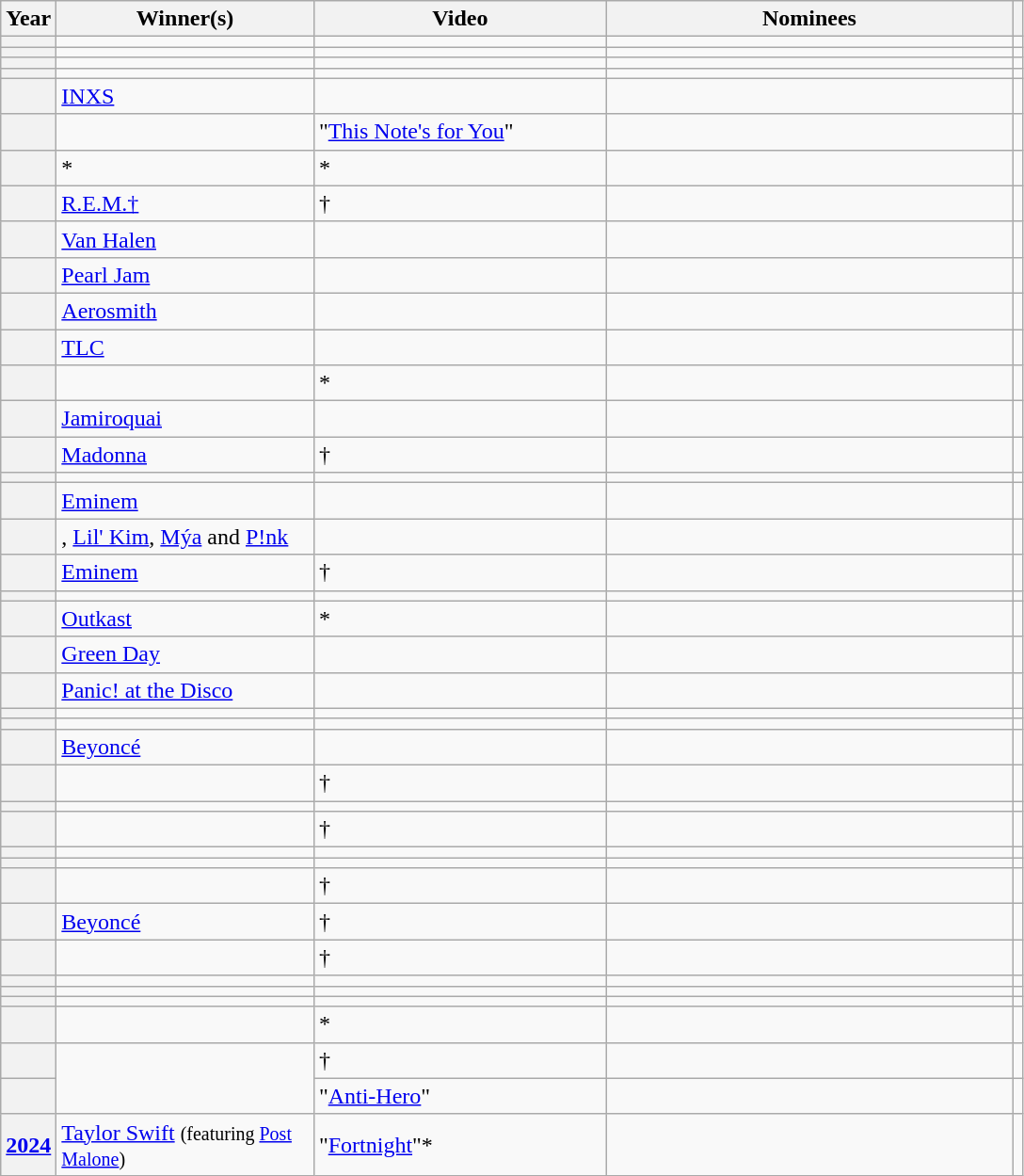<table class="wikitable sortable">
<tr>
<th scope="col">Year</th>
<th scope="col" style="width:175px;">Winner(s)</th>
<th scope="col" style="width:200px;">Video</th>
<th scope="col" style="width:280px;">Nominees</th>
<th scope="col" class="unsortable"></th>
</tr>
<tr>
<th scope="row"></th>
<td></td>
<td></td>
<td></td>
<td align="center"></td>
</tr>
<tr>
<th scope="row"></th>
<td></td>
<td></td>
<td></td>
<td align="center"></td>
</tr>
<tr>
<th scope="row"></th>
<td></td>
<td></td>
<td></td>
<td align="center"></td>
</tr>
<tr>
<th scope="row"></th>
<td></td>
<td></td>
<td></td>
<td align="center"></td>
</tr>
<tr>
<th scope="row"></th>
<td><a href='#'>INXS</a></td>
<td></td>
<td></td>
<td align="center"></td>
</tr>
<tr>
<th scope="row"></th>
<td></td>
<td {{sort>"<a href='#'>This Note's for You</a>"</td>
<td></td>
<td align="center"></td>
</tr>
<tr>
<th scope="row"></th>
<td>*</td>
<td>*</td>
<td></td>
<td align="center"></td>
</tr>
<tr>
<th scope="row"></th>
<td><a href='#'>R.E.M.†</a></td>
<td>†</td>
<td></td>
<td align="center"></td>
</tr>
<tr>
<th scope="row"></th>
<td><a href='#'>Van Halen</a></td>
<td></td>
<td></td>
<td align="center"></td>
</tr>
<tr>
<th scope="row"></th>
<td><a href='#'>Pearl Jam</a></td>
<td></td>
<td></td>
<td align="center"></td>
</tr>
<tr>
<th scope="row"></th>
<td><a href='#'>Aerosmith</a></td>
<td></td>
<td></td>
<td align="center"></td>
</tr>
<tr>
<th scope="row"></th>
<td><a href='#'>TLC</a></td>
<td></td>
<td></td>
<td align="center"></td>
</tr>
<tr>
<th scope="row"></th>
<td></td>
<td>*</td>
<td></td>
<td align="center"></td>
</tr>
<tr>
<th scope="row"></th>
<td><a href='#'>Jamiroquai</a></td>
<td></td>
<td></td>
<td align="center"></td>
</tr>
<tr>
<th scope="row"></th>
<td><a href='#'>Madonna</a></td>
<td>†</td>
<td></td>
<td align="center"></td>
</tr>
<tr>
<th scope="row"></th>
<td></td>
<td></td>
<td></td>
<td align="center"></td>
</tr>
<tr>
<th scope="row"></th>
<td><a href='#'>Eminem</a></td>
<td></td>
<td></td>
<td align="center"></td>
</tr>
<tr>
<th scope="row"></th>
<td>, <a href='#'>Lil' Kim</a>, <a href='#'>Mýa</a> and <a href='#'>P!nk</a> </td>
<td></td>
<td></td>
<td align="center"></td>
</tr>
<tr>
<th scope="row"></th>
<td><a href='#'>Eminem</a></td>
<td>†</td>
<td></td>
<td align="center"></td>
</tr>
<tr>
<th scope="row"></th>
<td></td>
<td></td>
<td></td>
<td align="center"></td>
</tr>
<tr>
<th scope="row"></th>
<td><a href='#'>Outkast</a></td>
<td>*</td>
<td></td>
<td align="center"></td>
</tr>
<tr>
<th scope="row"></th>
<td><a href='#'>Green Day</a></td>
<td></td>
<td></td>
<td align="center"></td>
</tr>
<tr>
<th scope="row"></th>
<td><a href='#'>Panic! at the Disco</a></td>
<td></td>
<td></td>
<td align="center"></td>
</tr>
<tr>
<th scope="row"></th>
<td> </td>
<td></td>
<td></td>
<td align="center"></td>
</tr>
<tr>
<th scope="row"></th>
<td></td>
<td></td>
<td></td>
<td align="center"></td>
</tr>
<tr>
<th scope="row"></th>
<td><a href='#'>Beyoncé</a></td>
<td></td>
<td></td>
<td align="center"></td>
</tr>
<tr>
<th scope="row"></th>
<td></td>
<td>†</td>
<td></td>
<td align="center"></td>
</tr>
<tr>
<th scope="row"></th>
<td></td>
<td></td>
<td></td>
<td align="center"></td>
</tr>
<tr>
<th scope="row"></th>
<td> </td>
<td>†</td>
<td></td>
<td align="center"></td>
</tr>
<tr>
<th scope="row"></th>
<td></td>
<td></td>
<td></td>
<td align="center"></td>
</tr>
<tr>
<th scope="row"></th>
<td></td>
<td></td>
<td></td>
<td align="center"></td>
</tr>
<tr>
<th scope="row"></th>
<td> </td>
<td>†</td>
<td></td>
<td align="center"></td>
</tr>
<tr>
<th scope="row"></th>
<td><a href='#'>Beyoncé</a></td>
<td>†</td>
<td></td>
<td align="center"></td>
</tr>
<tr>
<th scope="row"></th>
<td></td>
<td>†</td>
<td></td>
<td align="center"></td>
</tr>
<tr>
<th scope="row"></th>
<td> </td>
<td></td>
<td></td>
<td align="center"></td>
</tr>
<tr>
<th scope="row"></th>
<td></td>
<td></td>
<td></td>
<td align="center"></td>
</tr>
<tr>
<th scope="row"></th>
<td></td>
<td></td>
<td></td>
<td align="center"></td>
</tr>
<tr>
<th scope="row"></th>
<td></td>
<td>*</td>
<td></td>
<td align="center"></td>
</tr>
<tr>
<th scope="row"></th>
<td rowspan="2"></td>
<td>†</td>
<td></td>
<td align="center"></td>
</tr>
<tr>
<th scope="row"></th>
<td>"<a href='#'>Anti-Hero</a>"</td>
<td></td>
<td align="center"></td>
</tr>
<tr>
<th><a href='#'>2024</a></th>
<td><a href='#'>Taylor Swift</a> <small>(featuring <a href='#'>Post Malone</a>)</small></td>
<td>"<a href='#'>Fortnight</a>"*</td>
<td></td>
<td align="center"></td>
</tr>
</table>
